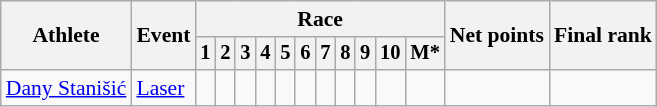<table class="wikitable" style="font-size:90%">
<tr>
<th rowspan="2">Athlete</th>
<th rowspan="2">Event</th>
<th colspan=11>Race</th>
<th rowspan=2>Net points</th>
<th rowspan=2>Final rank</th>
</tr>
<tr style="font-size:95%">
<th>1</th>
<th>2</th>
<th>3</th>
<th>4</th>
<th>5</th>
<th>6</th>
<th>7</th>
<th>8</th>
<th>9</th>
<th>10</th>
<th>M*</th>
</tr>
<tr align=center>
<td align=left><a href='#'>Dany Stanišić</a></td>
<td align=left><a href='#'>Laser</a></td>
<td></td>
<td></td>
<td></td>
<td></td>
<td></td>
<td></td>
<td></td>
<td></td>
<td></td>
<td></td>
<td></td>
<td></td>
<td></td>
</tr>
</table>
